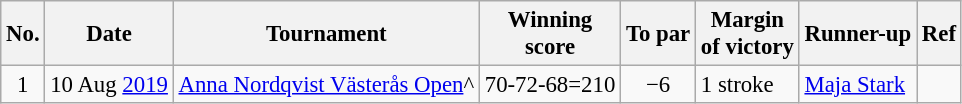<table class="wikitable" style="font-size:95%;">
<tr>
<th>No.</th>
<th>Date</th>
<th>Tournament</th>
<th>Winning<br>score</th>
<th>To par</th>
<th>Margin<br>of victory</th>
<th>Runner-up</th>
<th>Ref</th>
</tr>
<tr>
<td align=center>1</td>
<td align=right>10 Aug <a href='#'>2019</a></td>
<td><a href='#'>Anna Nordqvist Västerås Open</a>^</td>
<td>70-72-68=210</td>
<td align=center>−6</td>
<td>1 stroke</td>
<td> <a href='#'>Maja Stark</a></td>
<td></td>
</tr>
</table>
